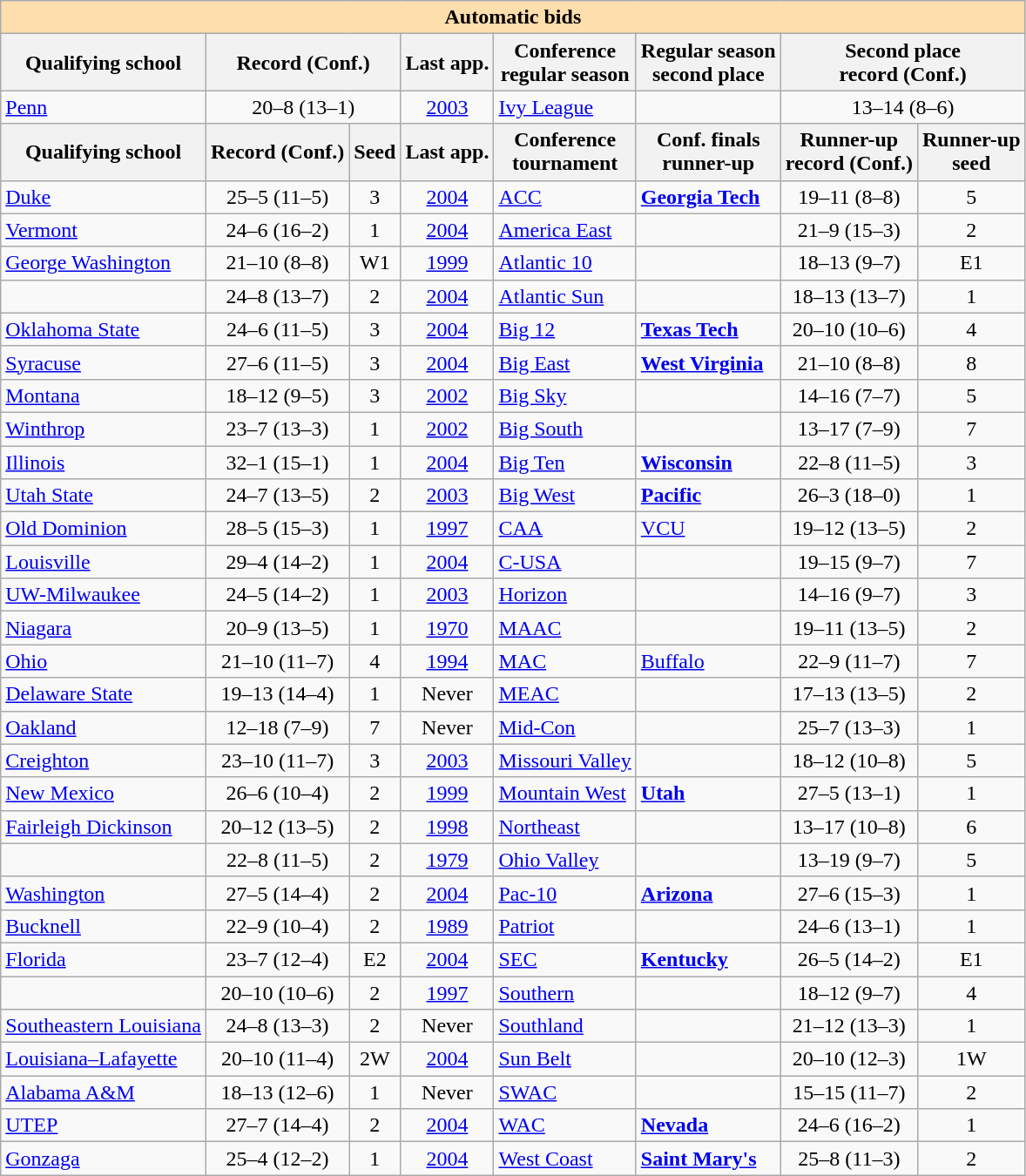<table class="wikitable">
<tr>
<th colspan="8" style="background:#ffdead;">Automatic bids</th>
</tr>
<tr>
<th>Qualifying school</th>
<th colspan="2">Record (Conf.)</th>
<th>Last app.</th>
<th>Conference<br>regular season</th>
<th>Regular season<br>second place</th>
<th colspan="2">Second place<br>record (Conf.)</th>
</tr>
<tr>
<td><a href='#'>Penn</a></td>
<td colspan=2 align=center>20–8 (13–1)</td>
<td align=center><a href='#'>2003</a></td>
<td><a href='#'>Ivy League</a></td>
<td></td>
<td colspan=2 align=center>13–14 (8–6)</td>
</tr>
<tr>
<th>Qualifying school</th>
<th>Record (Conf.)</th>
<th>Seed</th>
<th>Last app.</th>
<th>Conference<br>tournament</th>
<th>Conf. finals<br>runner-up</th>
<th>Runner-up<br>record (Conf.)</th>
<th>Runner-up<br>seed</th>
</tr>
<tr>
<td><a href='#'>Duke</a></td>
<td align=center>25–5 (11–5)</td>
<td align=center>3</td>
<td align=center><a href='#'>2004</a></td>
<td><a href='#'>ACC</a></td>
<td><strong><a href='#'>Georgia Tech</a></strong></td>
<td align=center>19–11 (8–8)</td>
<td align=center>5</td>
</tr>
<tr>
<td><a href='#'>Vermont</a></td>
<td align=center>24–6 (16–2)</td>
<td align=center>1</td>
<td align=center><a href='#'>2004</a></td>
<td><a href='#'>America East</a></td>
<td></td>
<td align=center>21–9 (15–3)</td>
<td align=center>2</td>
</tr>
<tr>
<td><a href='#'>George Washington</a></td>
<td align=center>21–10 (8–8)</td>
<td align=center>W1</td>
<td align=center><a href='#'>1999</a></td>
<td><a href='#'>Atlantic 10</a></td>
<td></td>
<td align=center>18–13 (9–7)</td>
<td align=center>E1</td>
</tr>
<tr>
<td></td>
<td align=center>24–8 (13–7)</td>
<td align=center>2</td>
<td align=center><a href='#'>2004</a></td>
<td><a href='#'>Atlantic Sun</a></td>
<td></td>
<td align=center>18–13 (13–7)</td>
<td align=center>1</td>
</tr>
<tr>
<td><a href='#'>Oklahoma State</a></td>
<td align=center>24–6 (11–5)</td>
<td align=center>3</td>
<td align=center><a href='#'>2004</a></td>
<td><a href='#'>Big 12</a></td>
<td><strong><a href='#'>Texas Tech</a></strong></td>
<td align=center>20–10 (10–6)</td>
<td align=center>4</td>
</tr>
<tr>
<td><a href='#'>Syracuse</a></td>
<td align=center>27–6 (11–5)</td>
<td align=center>3</td>
<td align=center><a href='#'>2004</a></td>
<td><a href='#'>Big East</a></td>
<td><strong><a href='#'>West Virginia</a></strong></td>
<td align=center>21–10 (8–8)</td>
<td align=center>8</td>
</tr>
<tr>
<td><a href='#'>Montana</a></td>
<td align=center>18–12 (9–5)</td>
<td align=center>3</td>
<td align=center><a href='#'>2002</a></td>
<td><a href='#'>Big Sky</a></td>
<td></td>
<td align=center>14–16 (7–7)</td>
<td align=center>5</td>
</tr>
<tr>
<td><a href='#'>Winthrop</a></td>
<td align=center>23–7 (13–3)</td>
<td align=center>1</td>
<td align=center><a href='#'>2002</a></td>
<td><a href='#'>Big South</a></td>
<td></td>
<td align=center>13–17 (7–9)</td>
<td align=center>7</td>
</tr>
<tr>
<td><a href='#'>Illinois</a></td>
<td align=center>32–1 (15–1)</td>
<td align=center>1</td>
<td align=center><a href='#'>2004</a></td>
<td><a href='#'>Big Ten</a></td>
<td><strong><a href='#'>Wisconsin</a></strong></td>
<td align=center>22–8 (11–5)</td>
<td align=center>3</td>
</tr>
<tr>
<td><a href='#'>Utah State</a></td>
<td align=center>24–7 (13–5)</td>
<td align=center>2</td>
<td align=center><a href='#'>2003</a></td>
<td><a href='#'>Big West</a></td>
<td><strong><a href='#'>Pacific</a></strong></td>
<td align=center>26–3 (18–0)</td>
<td align=center>1</td>
</tr>
<tr>
<td><a href='#'>Old Dominion</a></td>
<td align=center>28–5 (15–3)</td>
<td align=center>1</td>
<td align=center><a href='#'>1997</a></td>
<td><a href='#'>CAA</a></td>
<td><a href='#'>VCU</a></td>
<td align=center>19–12 (13–5)</td>
<td align=center>2</td>
</tr>
<tr>
<td><a href='#'>Louisville</a></td>
<td align=center>29–4 (14–2)</td>
<td align=center>1</td>
<td align=center><a href='#'>2004</a></td>
<td><a href='#'>C-USA</a></td>
<td></td>
<td align=center>19–15 (9–7)</td>
<td align=center>7</td>
</tr>
<tr>
<td><a href='#'>UW-Milwaukee</a></td>
<td align=center>24–5 (14–2)</td>
<td align=center>1</td>
<td align=center><a href='#'>2003</a></td>
<td><a href='#'>Horizon</a></td>
<td></td>
<td align=center>14–16 (9–7)</td>
<td align=center>3</td>
</tr>
<tr>
<td><a href='#'>Niagara</a></td>
<td align=center>20–9 (13–5)</td>
<td align=center>1</td>
<td align=center><a href='#'>1970</a></td>
<td><a href='#'>MAAC</a></td>
<td></td>
<td align=center>19–11 (13–5)</td>
<td align=center>2</td>
</tr>
<tr>
<td><a href='#'>Ohio</a></td>
<td align=center>21–10 (11–7)</td>
<td align=center>4</td>
<td align=center><a href='#'>1994</a></td>
<td><a href='#'>MAC</a></td>
<td><a href='#'>Buffalo</a></td>
<td align=center>22–9 (11–7)</td>
<td align=center>7</td>
</tr>
<tr>
<td><a href='#'>Delaware State</a></td>
<td align=center>19–13 (14–4)</td>
<td align=center>1</td>
<td align=center>Never</td>
<td><a href='#'>MEAC</a></td>
<td></td>
<td align=center>17–13 (13–5)</td>
<td align=center>2</td>
</tr>
<tr>
<td><a href='#'>Oakland</a></td>
<td align=center>12–18 (7–9)</td>
<td align=center>7</td>
<td align=center>Never</td>
<td><a href='#'>Mid-Con</a></td>
<td></td>
<td align=center>25–7 (13–3)</td>
<td align=center>1</td>
</tr>
<tr>
<td><a href='#'>Creighton</a></td>
<td align=center>23–10 (11–7)</td>
<td align=center>3</td>
<td align=center><a href='#'>2003</a></td>
<td><a href='#'>Missouri Valley</a></td>
<td></td>
<td align=center>18–12 (10–8)</td>
<td align=center>5</td>
</tr>
<tr>
<td><a href='#'>New Mexico</a></td>
<td align=center>26–6 (10–4)</td>
<td align=center>2</td>
<td align=center><a href='#'>1999</a></td>
<td><a href='#'>Mountain West</a></td>
<td><strong><a href='#'>Utah</a></strong></td>
<td align=center>27–5 (13–1)</td>
<td align=center>1</td>
</tr>
<tr>
<td><a href='#'>Fairleigh Dickinson</a></td>
<td align=center>20–12 (13–5)</td>
<td align=center>2</td>
<td align=center><a href='#'>1998</a></td>
<td><a href='#'>Northeast</a></td>
<td></td>
<td align=center>13–17 (10–8)</td>
<td align=center>6</td>
</tr>
<tr>
<td></td>
<td align=center>22–8 (11–5)</td>
<td align=center>2</td>
<td align=center><a href='#'>1979</a></td>
<td><a href='#'>Ohio Valley</a></td>
<td></td>
<td align=center>13–19 (9–7)</td>
<td align=center>5</td>
</tr>
<tr>
<td><a href='#'>Washington</a></td>
<td align=center>27–5 (14–4)</td>
<td align=center>2</td>
<td align=center><a href='#'>2004</a></td>
<td><a href='#'>Pac-10</a></td>
<td><strong><a href='#'>Arizona</a></strong></td>
<td align=center>27–6 (15–3)</td>
<td align=center>1</td>
</tr>
<tr>
<td><a href='#'>Bucknell</a></td>
<td align=center>22–9 (10–4)</td>
<td align=center>2</td>
<td align=center><a href='#'>1989</a></td>
<td><a href='#'>Patriot</a></td>
<td></td>
<td align=center>24–6 (13–1)</td>
<td align=center>1</td>
</tr>
<tr>
<td><a href='#'>Florida</a></td>
<td align=center>23–7 (12–4)</td>
<td align=center>E2</td>
<td align=center><a href='#'>2004</a></td>
<td><a href='#'>SEC</a></td>
<td><strong><a href='#'>Kentucky</a></strong></td>
<td align=center>26–5 (14–2)</td>
<td align=center>E1</td>
</tr>
<tr>
<td></td>
<td align=center>20–10 (10–6)</td>
<td align=center>2</td>
<td align=center><a href='#'>1997</a></td>
<td><a href='#'>Southern</a></td>
<td></td>
<td align=center>18–12 (9–7)</td>
<td align=center>4</td>
</tr>
<tr>
<td><a href='#'>Southeastern Louisiana</a></td>
<td align=center>24–8 (13–3)</td>
<td align=center>2</td>
<td align=center>Never</td>
<td><a href='#'>Southland</a></td>
<td></td>
<td align=center>21–12 (13–3)</td>
<td align=center>1</td>
</tr>
<tr>
<td><a href='#'>Louisiana–Lafayette</a></td>
<td align=center>20–10 (11–4)</td>
<td align=center>2W</td>
<td align=center><a href='#'>2004</a></td>
<td><a href='#'>Sun Belt</a></td>
<td></td>
<td align=center>20–10 (12–3)</td>
<td align=center>1W</td>
</tr>
<tr>
<td><a href='#'>Alabama A&M</a></td>
<td align=center>18–13 (12–6)</td>
<td align=center>1</td>
<td align=center>Never</td>
<td><a href='#'>SWAC</a></td>
<td></td>
<td align=center>15–15 (11–7)</td>
<td align=center>2</td>
</tr>
<tr>
<td><a href='#'>UTEP</a></td>
<td align=center>27–7 (14–4)</td>
<td align=center>2</td>
<td align=center><a href='#'>2004</a></td>
<td><a href='#'>WAC</a></td>
<td><strong><a href='#'>Nevada</a></strong></td>
<td align=center>24–6 (16–2)</td>
<td align=center>1</td>
</tr>
<tr>
<td><a href='#'>Gonzaga</a></td>
<td align=center>25–4 (12–2)</td>
<td align=center>1</td>
<td align=center><a href='#'>2004</a></td>
<td><a href='#'>West Coast</a></td>
<td><strong><a href='#'>Saint Mary's</a></strong></td>
<td align=center>25–8 (11–3)</td>
<td align=center>2</td>
</tr>
</table>
